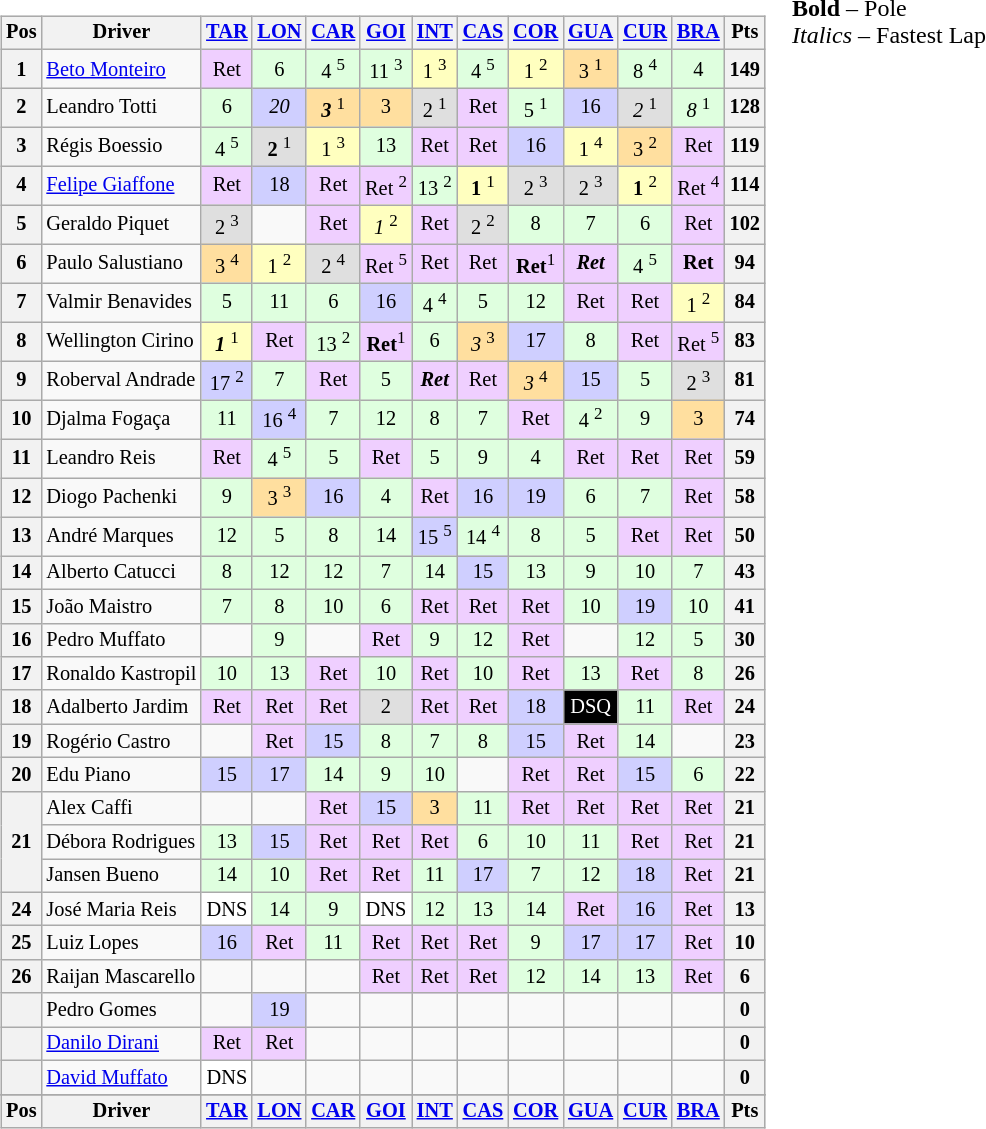<table>
<tr>
<td valign="top"><br><table align="left"| class="wikitable" style="font-size: 85%; text-align: center">
<tr valign="top">
<th valign="middle">Pos</th>
<th valign="middle">Driver</th>
<th><a href='#'>TAR</a></th>
<th><a href='#'>LON</a></th>
<th><a href='#'>CAR</a></th>
<th><a href='#'>GOI</a></th>
<th><a href='#'>INT</a></th>
<th><a href='#'>CAS</a></th>
<th><a href='#'>COR</a></th>
<th><a href='#'>GUA</a></th>
<th><a href='#'>CUR</a></th>
<th><a href='#'>BRA</a></th>
<th valign="middle">Pts</th>
</tr>
<tr>
<th>1</th>
<td align=left><a href='#'>Beto Monteiro</a></td>
<td style="background:#EFCFFF;">Ret</td>
<td style="background:#DFFFDF;">6</td>
<td style="background:#DFFFDF;">4 <sup>5</sup></td>
<td style="background:#DFFFDF;">11 <sup>3</sup></td>
<td style="background:#FFFFBF;">1 <sup>3</sup></td>
<td style="background:#DFFFDF;">4 <sup>5</sup></td>
<td style="background:#FFFFBF;">1 <sup>2</sup></td>
<td style="background:#FFDF9F;">3 <sup>1</sup></td>
<td style="background:#DFFFDF;">8 <sup>4</sup></td>
<td style="background:#DFFFDF;">4</td>
<th>149</th>
</tr>
<tr>
<th>2</th>
<td align=left>Leandro Totti</td>
<td style="background:#DFFFDF;">6</td>
<td style="background:#CFCFFF;"><em>20</em></td>
<td style="background:#FFDF9F;"><strong><em>3</em></strong> <sup>1</sup></td>
<td style="background:#FFDF9F;">3</td>
<td style="background:#DFDFDF;">2 <sup>1</sup></td>
<td style="background:#EFCFFF;">Ret</td>
<td style="background:#DFFFDF;">5 <sup>1</sup></td>
<td style="background:#CFCFFF;">16</td>
<td style="background:#DFDFDF;"><em>2</em> <sup>1</sup></td>
<td style="background:#DFFFDF;"><em>8</em> <sup>1</sup></td>
<th>128</th>
</tr>
<tr>
<th>3</th>
<td align=left>Régis Boessio</td>
<td style="background:#DFFFDF;">4 <sup>5</sup></td>
<td style="background:#DFDFDF;"><strong>2</strong> <sup>1</sup></td>
<td style="background:#FFFFBF;">1 <sup>3</sup></td>
<td style="background:#DFFFDF;">13</td>
<td style="background:#EFCFFF;">Ret</td>
<td style="background:#EFCFFF;">Ret</td>
<td style="background:#CFCFFF;">16</td>
<td style="background:#FFFFBF;">1 <sup>4</sup></td>
<td style="background:#FFDF9F;">3 <sup>2</sup></td>
<td style="background:#EFCFFF;">Ret</td>
<th>119</th>
</tr>
<tr>
<th>4</th>
<td align=left><a href='#'>Felipe Giaffone</a></td>
<td style="background:#EFCFFF;">Ret</td>
<td style="background:#CFCFFF;">18</td>
<td style="background:#EFCFFF;">Ret</td>
<td style="background:#EFCFFF;">Ret <sup>2</sup></td>
<td style="background:#DFFFDF;">13 <sup>2</sup></td>
<td style="background:#FFFFBF;"><strong>1</strong> <sup>1</sup></td>
<td style="background:#DFDFDF;">2 <sup>3</sup></td>
<td style="background:#DFDFDF;">2 <sup>3</sup></td>
<td style="background:#FFFFBF;"><strong>1</strong> <sup>2</sup></td>
<td style="background:#EFCFFF;">Ret <sup>4</sup></td>
<th>114</th>
</tr>
<tr>
<th>5</th>
<td align=left>Geraldo Piquet</td>
<td style="background:#DFDFDF;">2 <sup>3</sup></td>
<td></td>
<td style="background:#EFCFFF;">Ret</td>
<td style="background:#FFFFBF;"><em>1</em> <sup>2</sup></td>
<td style="background:#EFCFFF;">Ret</td>
<td style="background:#DFDFDF;">2 <sup>2</sup></td>
<td style="background:#DFFFDF;">8</td>
<td style="background:#DFFFDF;">7</td>
<td style="background:#DFFFDF;">6</td>
<td style="background:#EFCFFF;">Ret</td>
<th>102</th>
</tr>
<tr>
<th>6</th>
<td align=left>Paulo Salustiano</td>
<td style="background:#FFDF9F;">3 <sup>4</sup></td>
<td style="background:#FFFFBF;">1 <sup>2</sup></td>
<td style="background:#DFDFDF;">2 <sup>4</sup></td>
<td style="background:#EFCFFF;">Ret <sup>5</sup></td>
<td style="background:#EFCFFF;">Ret</td>
<td style="background:#EFCFFF;">Ret</td>
<td style="background:#EFCFFF;"><strong>Ret</strong><sup>1</sup></td>
<td style="background:#EFCFFF;"><strong><em>Ret</em></strong></td>
<td style="background:#DFFFDF;">4 <sup>5</sup></td>
<td style="background:#EFCFFF;"><strong>Ret</strong></td>
<th>94</th>
</tr>
<tr>
<th>7</th>
<td align=left>Valmir Benavides</td>
<td style="background:#DFFFDF;">5</td>
<td style="background:#DFFFDF;">11</td>
<td style="background:#DFFFDF;">6</td>
<td style="background:#CFCFFF;">16</td>
<td style="background:#DFFFDF;">4 <sup>4</sup></td>
<td style="background:#DFFFDF;">5</td>
<td style="background:#DFFFDF;">12</td>
<td style="background:#EFCFFF;">Ret</td>
<td style="background:#EFCFFF;">Ret</td>
<td style="background:#FFFFBF;">1 <sup>2</sup></td>
<th>84</th>
</tr>
<tr>
<th>8</th>
<td align=left>Wellington Cirino</td>
<td style="background:#FFFFBF;"><strong><em>1</em></strong> <sup>1</sup></td>
<td style="background:#EFCFFF;">Ret</td>
<td style="background:#DFFFDF;">13 <sup>2</sup></td>
<td style="background:#EFCFFF;"><strong>Ret</strong><sup>1</sup></td>
<td style="background:#DFFFDF;">6</td>
<td style="background:#FFDF9F;"><em>3</em> <sup>3</sup></td>
<td style="background:#CFCFFF;">17</td>
<td style="background:#DFFFDF;">8</td>
<td style="background:#EFCFFF;">Ret</td>
<td style="background:#EFCFFF;">Ret <sup>5</sup></td>
<th>83</th>
</tr>
<tr>
<th>9</th>
<td align=left>Roberval Andrade</td>
<td style="background:#CFCFFF;">17 <sup>2</sup></td>
<td style="background:#DFFFDF;">7</td>
<td style="background:#EFCFFF;">Ret</td>
<td style="background:#DFFFDF;">5</td>
<td style="background:#EFCFFF;"><strong><em>Ret</em></strong></td>
<td style="background:#EFCFFF;">Ret</td>
<td style="background:#FFDF9F;"><em>3</em> <sup>4</sup></td>
<td style="background:#CFCFFF;">15</td>
<td style="background:#DFFFDF;">5</td>
<td style="background:#DFDFDF;">2 <sup>3</sup></td>
<th>81</th>
</tr>
<tr>
<th>10</th>
<td align=left>Djalma Fogaça</td>
<td style="background:#DFFFDF;">11</td>
<td style="background:#CFCFFF;">16 <sup>4</sup></td>
<td style="background:#DFFFDF;">7</td>
<td style="background:#DFFFDF;">12</td>
<td style="background:#DFFFDF;">8</td>
<td style="background:#DFFFDF;">7</td>
<td style="background:#EFCFFF;">Ret</td>
<td style="background:#DFFFDF;">4 <sup>2</sup></td>
<td style="background:#DFFFDF;">9</td>
<td style="background:#FFDF9F;">3</td>
<th>74</th>
</tr>
<tr>
<th>11</th>
<td align=left>Leandro Reis</td>
<td style="background:#EFCFFF;">Ret</td>
<td style="background:#DFFFDF;">4 <sup>5</sup></td>
<td style="background:#DFFFDF;">5</td>
<td style="background:#EFCFFF;">Ret</td>
<td style="background:#DFFFDF;">5</td>
<td style="background:#DFFFDF;">9</td>
<td style="background:#DFFFDF;">4</td>
<td style="background:#EFCFFF;">Ret</td>
<td style="background:#EFCFFF;">Ret</td>
<td style="background:#EFCFFF;">Ret</td>
<th>59</th>
</tr>
<tr>
<th>12</th>
<td align=left>Diogo Pachenki</td>
<td style="background:#DFFFDF;">9</td>
<td style="background:#FFDF9F;">3 <sup>3</sup></td>
<td style="background:#CFCFFF;">16</td>
<td style="background:#DFFFDF;">4</td>
<td style="background:#EFCFFF;">Ret</td>
<td style="background:#CFCFFF;">16</td>
<td style="background:#CFCFFF;">19</td>
<td style="background:#DFFFDF;">6</td>
<td style="background:#DFFFDF;">7</td>
<td style="background:#EFCFFF;">Ret</td>
<th>58</th>
</tr>
<tr>
<th>13</th>
<td align=left>André Marques</td>
<td style="background:#DFFFDF;">12</td>
<td style="background:#DFFFDF;">5</td>
<td style="background:#DFFFDF;">8</td>
<td style="background:#DFFFDF;">14</td>
<td style="background:#CFCFFF;">15 <sup>5</sup></td>
<td style="background:#DFFFDF;">14 <sup>4</sup></td>
<td style="background:#DFFFDF;">8</td>
<td style="background:#DFFFDF;">5</td>
<td style="background:#EFCFFF;">Ret</td>
<td style="background:#EFCFFF;">Ret</td>
<th>50</th>
</tr>
<tr>
<th>14</th>
<td align=left>Alberto Catucci</td>
<td style="background:#DFFFDF;">8</td>
<td style="background:#DFFFDF;">12</td>
<td style="background:#DFFFDF;">12</td>
<td style="background:#DFFFDF;">7</td>
<td style="background:#DFFFDF;">14</td>
<td style="background:#CFCFFF;">15</td>
<td style="background:#DFFFDF;">13</td>
<td style="background:#DFFFDF;">9</td>
<td style="background:#DFFFDF;">10</td>
<td style="background:#DFFFDF;">7</td>
<th>43</th>
</tr>
<tr>
<th>15</th>
<td align=left>João Maistro</td>
<td style="background:#DFFFDF;">7</td>
<td style="background:#DFFFDF;">8</td>
<td style="background:#DFFFDF;">10</td>
<td style="background:#DFFFDF;">6</td>
<td style="background:#EFCFFF;">Ret</td>
<td style="background:#EFCFFF;">Ret</td>
<td style="background:#EFCFFF;">Ret</td>
<td style="background:#DFFFDF;">10</td>
<td style="background:#CFCFFF;">19</td>
<td style="background:#DFFFDF;">10</td>
<th>41</th>
</tr>
<tr>
<th>16</th>
<td align=left>Pedro Muffato</td>
<td></td>
<td style="background:#DFFFDF;">9</td>
<td></td>
<td style="background:#EFCFFF;">Ret</td>
<td style="background:#DFFFDF;">9</td>
<td style="background:#DFFFDF;">12</td>
<td style="background:#EFCFFF;">Ret</td>
<td></td>
<td style="background:#DFFFDF;">12</td>
<td style="background:#DFFFDF;">5</td>
<th>30</th>
</tr>
<tr>
<th>17</th>
<td align=left>Ronaldo Kastropil</td>
<td style="background:#DFFFDF;">10</td>
<td style="background:#DFFFDF;">13</td>
<td style="background:#EFCFFF;">Ret</td>
<td style="background:#DFFFDF;">10</td>
<td style="background:#EFCFFF;">Ret</td>
<td style="background:#DFFFDF;">10</td>
<td style="background:#EFCFFF;">Ret</td>
<td style="background:#DFFFDF;">13</td>
<td style="background:#EFCFFF;">Ret</td>
<td style="background:#DFFFDF;">8</td>
<th>26</th>
</tr>
<tr>
<th>18</th>
<td align="left">Adalberto Jardim</td>
<td style="background:#EFCFFF;">Ret</td>
<td style="background:#EFCFFF;">Ret</td>
<td style="background:#EFCFFF;">Ret</td>
<td style="background:#DFDFDF;">2</td>
<td style="background:#EFCFFF;">Ret</td>
<td style="background:#EFCFFF;">Ret</td>
<td style="background:#CFCFFF;">18</td>
<td style="background:black; color:white;">DSQ</td>
<td style="background:#DFFFDF;">11</td>
<td style="background:#EFCFFF;">Ret</td>
<th>24</th>
</tr>
<tr>
<th>19</th>
<td align=left>Rogério Castro</td>
<td></td>
<td style="background:#EFCFFF;">Ret</td>
<td style="background:#CFCFFF;">15</td>
<td style="background:#DFFFDF;">8</td>
<td style="background:#DFFFDF;">7</td>
<td style="background:#DFFFDF;">8</td>
<td style="background:#CFCFFF;">15</td>
<td style="background:#EFCFFF;">Ret</td>
<td style="background:#DFFFDF;">14</td>
<td></td>
<th>23</th>
</tr>
<tr>
<th>20</th>
<td align=left>Edu Piano</td>
<td style="background:#CFCFFF;">15</td>
<td style="background:#CFCFFF;">17</td>
<td style="background:#DFFFDF;">14</td>
<td style="background:#DFFFDF;">9</td>
<td style="background:#DFFFDF;">10</td>
<td></td>
<td style="background:#EFCFFF;">Ret</td>
<td style="background:#EFCFFF;">Ret</td>
<td style="background:#CFCFFF;">15</td>
<td style="background:#DFFFDF;">6</td>
<th>22</th>
</tr>
<tr>
<th rowspan=3>21</th>
<td align=left>Alex Caffi</td>
<td></td>
<td></td>
<td style="background:#EFCFFF;">Ret</td>
<td style="background:#CFCFFF;">15</td>
<td style="background:#FFDF9F;">3</td>
<td style="background:#DFFFDF;">11</td>
<td style="background:#EFCFFF;">Ret</td>
<td style="background:#EFCFFF;">Ret</td>
<td style="background:#EFCFFF;">Ret</td>
<td style="background:#EFCFFF;">Ret</td>
<th>21</th>
</tr>
<tr>
<td align=left>Débora Rodrigues</td>
<td style="background:#DFFFDF;">13</td>
<td style="background:#CFCFFF;">15</td>
<td style="background:#EFCFFF;">Ret</td>
<td style="background:#EFCFFF;">Ret</td>
<td style="background:#EFCFFF;">Ret</td>
<td style="background:#DFFFDF;">6</td>
<td style="background:#DFFFDF;">10</td>
<td style="background:#DFFFDF;">11</td>
<td style="background:#EFCFFF;">Ret</td>
<td style="background:#EFCFFF;">Ret</td>
<th>21</th>
</tr>
<tr>
<td align=left>Jansen Bueno</td>
<td style="background:#DFFFDF;">14</td>
<td style="background:#DFFFDF;">10</td>
<td style="background:#EFCFFF;">Ret</td>
<td style="background:#EFCFFF;">Ret</td>
<td style="background:#DFFFDF;">11</td>
<td style="background:#CFCFFF;">17</td>
<td style="background:#DFFFDF;">7</td>
<td style="background:#DFFFDF;">12</td>
<td style="background:#CFCFFF;">18</td>
<td style="background:#EFCFFF;">Ret</td>
<th>21</th>
</tr>
<tr>
<th>24</th>
<td align=left>José Maria Reis</td>
<td style="background:#FFFFFF;">DNS</td>
<td style="background:#DFFFDF;">14</td>
<td style="background:#DFFFDF;">9</td>
<td style="background:#FFFFFF;">DNS</td>
<td style="background:#DFFFDF;">12</td>
<td style="background:#DFFFDF;">13</td>
<td style="background:#DFFFDF;">14</td>
<td style="background:#EFCFFF;">Ret</td>
<td style="background:#CFCFFF;">16</td>
<td style="background:#EFCFFF;">Ret</td>
<th>13</th>
</tr>
<tr>
<th>25</th>
<td align=left>Luiz Lopes</td>
<td style="background:#CFCFFF;">16</td>
<td style="background:#EFCFFF;">Ret</td>
<td style="background:#DFFFDF;">11</td>
<td style="background:#EFCFFF;">Ret</td>
<td style="background:#EFCFFF;">Ret</td>
<td style="background:#EFCFFF;">Ret</td>
<td style="background:#DFFFDF;">9</td>
<td style="background:#CFCFFF;">17</td>
<td style="background:#CFCFFF;">17</td>
<td style="background:#EFCFFF;">Ret</td>
<th>10</th>
</tr>
<tr>
<th>26</th>
<td align=left>Raijan Mascarello</td>
<td></td>
<td></td>
<td></td>
<td style="background:#EFCFFF;">Ret</td>
<td style="background:#EFCFFF;">Ret</td>
<td style="background:#EFCFFF;">Ret</td>
<td style="background:#DFFFDF;">12</td>
<td style="background:#DFFFDF;">14</td>
<td style="background:#DFFFDF;">13</td>
<td style="background:#EFCFFF;">Ret</td>
<th>6</th>
</tr>
<tr>
<th></th>
<td align=left>Pedro Gomes</td>
<td></td>
<td style="background:#CFCFFF;">19</td>
<td></td>
<td></td>
<td></td>
<td></td>
<td></td>
<td></td>
<td></td>
<td></td>
<th>0</th>
</tr>
<tr>
<th></th>
<td align=left><a href='#'>Danilo Dirani</a></td>
<td style="background:#EFCFFF;">Ret</td>
<td style="background:#EFCFFF;">Ret</td>
<td></td>
<td></td>
<td></td>
<td></td>
<td></td>
<td></td>
<td></td>
<td></td>
<th>0</th>
</tr>
<tr>
<th></th>
<td align=left><a href='#'>David Muffato</a></td>
<td style="background:#FFFFFF;">DNS</td>
<td></td>
<td></td>
<td></td>
<td></td>
<td></td>
<td></td>
<td></td>
<td></td>
<td></td>
<th>0</th>
</tr>
<tr>
</tr>
<tr valign="top">
<th valign="middle">Pos</th>
<th valign="middle">Driver</th>
<th><a href='#'>TAR</a></th>
<th><a href='#'>LON</a></th>
<th><a href='#'>CAR</a></th>
<th><a href='#'>GOI</a></th>
<th><a href='#'>INT</a></th>
<th><a href='#'>CAS</a></th>
<th><a href='#'>COR</a></th>
<th><a href='#'>GUA</a></th>
<th><a href='#'>CUR</a></th>
<th><a href='#'>BRA</a></th>
<th valign="middle">Pts</th>
</tr>
</table>
</td>
<td valign="top"><br>
<span><strong>Bold</strong> – Pole<br>
<em>Italics</em> – Fastest Lap</span></td>
</tr>
</table>
